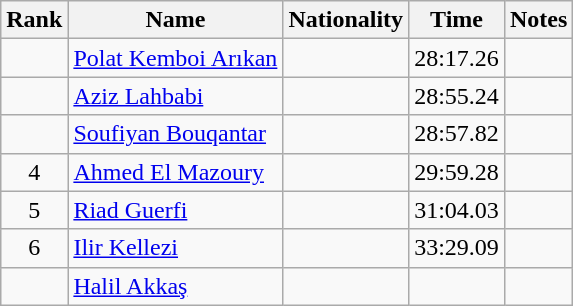<table class="wikitable sortable" style="text-align:center">
<tr>
<th>Rank</th>
<th>Name</th>
<th>Nationality</th>
<th>Time</th>
<th>Notes</th>
</tr>
<tr>
<td></td>
<td align="left"><a href='#'>Polat Kemboi Arıkan</a></td>
<td align="left"></td>
<td>28:17.26</td>
<td></td>
</tr>
<tr>
<td></td>
<td align="left"><a href='#'>Aziz Lahbabi</a></td>
<td align="left"></td>
<td>28:55.24</td>
<td></td>
</tr>
<tr>
<td></td>
<td align="left"><a href='#'>Soufiyan Bouqantar</a></td>
<td align="left"></td>
<td>28:57.82</td>
<td></td>
</tr>
<tr>
<td>4</td>
<td align="left"><a href='#'>Ahmed El Mazoury</a></td>
<td align="left"></td>
<td>29:59.28</td>
<td></td>
</tr>
<tr>
<td>5</td>
<td align="left"><a href='#'>Riad Guerfi</a></td>
<td align="left"></td>
<td>31:04.03</td>
<td></td>
</tr>
<tr>
<td>6</td>
<td align="left"><a href='#'>Ilir Kellezi</a></td>
<td align="left"></td>
<td>33:29.09</td>
<td></td>
</tr>
<tr>
<td></td>
<td align="left"><a href='#'>Halil Akkaş</a></td>
<td align="left"></td>
<td></td>
<td></td>
</tr>
</table>
